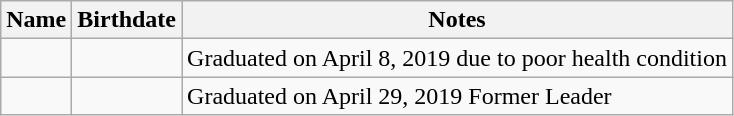<table class="wikitable">
<tr>
<th>Name</th>
<th>Birthdate</th>
<th>Notes</th>
</tr>
<tr>
<td></td>
<td></td>
<td>Graduated on April 8, 2019 due to poor health condition</td>
</tr>
<tr>
<td></td>
<td></td>
<td>Graduated on April 29, 2019 Former Leader</td>
</tr>
</table>
